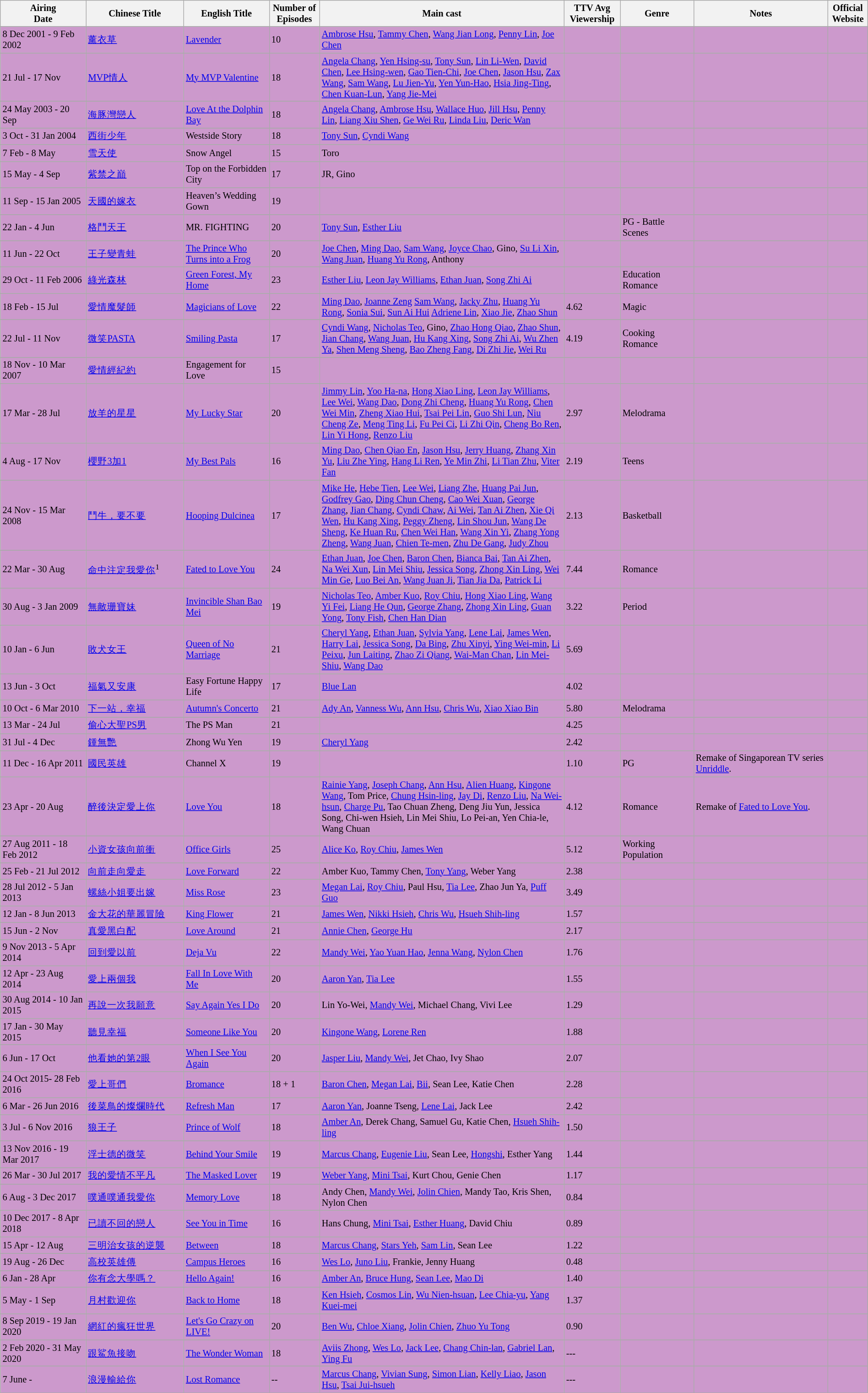<table class="wikitable" style="margin:1em auto; font-size: 85%">
<tr>
<th align=center width=7% bgcolor="silver">Airing<br>Date</th>
<th align=center width=8% bgcolor="silver">Chinese Title</th>
<th align=center width=7% bgcolor="silver">English Title</th>
<th align=center width=3% bgcolor="silver">Number of Episodes</th>
<th align=center width=20% bgcolor="silver">Main cast</th>
<th align=center width=2% bgcolor="silver">TTV Avg Viewership</th>
<th align=center width=6% bgcolor="silver">Genre</th>
<th align=center width=11% bgcolor="silver">Notes</th>
<th align=center width=1% bgcolor="silver">Official Website</th>
</tr>
<tr>
</tr>
<tr ---- bgcolor="#cc99cc">
<td>8 Dec 2001 - 9 Feb 2002</td>
<td><a href='#'>薰衣草</a></td>
<td><a href='#'>Lavender</a></td>
<td>10</td>
<td><a href='#'>Ambrose Hsu</a>, <a href='#'>Tammy Chen</a>, <a href='#'>Wang Jian Long</a>, <a href='#'>Penny Lin</a>, <a href='#'>Joe Chen</a></td>
<td></td>
<td></td>
<td></td>
<td></td>
</tr>
<tr>
</tr>
<tr ---- bgcolor="#cc99cc">
<td>21 Jul - 17 Nov</td>
<td><a href='#'>MVP情人</a></td>
<td><a href='#'>My MVP Valentine</a></td>
<td>18</td>
<td><a href='#'>Angela Chang</a>, <a href='#'>Yen Hsing-su</a>, <a href='#'>Tony Sun</a>, <a href='#'>Lin Li-Wen</a>, <a href='#'>David Chen</a>, <a href='#'>Lee Hsing-wen</a>, <a href='#'>Gao Tien-Chi</a>, <a href='#'>Joe Chen</a>, <a href='#'>Jason Hsu</a>, <a href='#'>Zax Wang</a>, <a href='#'>Sam Wang</a>, <a href='#'>Lu Jien-Yu</a>, <a href='#'>Yen Yun-Hao</a>, <a href='#'>Hsia Jing-Ting</a>, <a href='#'>Chen Kuan-Lun</a>, <a href='#'>Yang Jie-Mei</a></td>
<td></td>
<td></td>
<td></td>
<td></td>
</tr>
<tr>
</tr>
<tr ---- bgcolor="#cc99cc">
<td>24 May 2003 - 20 Sep</td>
<td><a href='#'>海豚灣戀人</a></td>
<td><a href='#'>Love At the Dolphin Bay</a></td>
<td>18</td>
<td><a href='#'>Angela Chang</a>, <a href='#'>Ambrose Hsu</a>, <a href='#'>Wallace Huo</a>, <a href='#'>Jill Hsu</a>, <a href='#'>Penny Lin</a>, <a href='#'>Liang Xiu Shen</a>, <a href='#'>Ge Wei Ru</a>, <a href='#'>Linda Liu</a>, <a href='#'>Deric Wan</a></td>
<td></td>
<td></td>
<td></td>
<td></td>
</tr>
<tr>
</tr>
<tr ---- bgcolor="#cc99cc">
<td>3 Oct - 31 Jan 2004</td>
<td><a href='#'>西街少年</a></td>
<td>Westside Story</td>
<td>18</td>
<td><a href='#'>Tony Sun</a>, <a href='#'>Cyndi Wang</a></td>
<td></td>
<td></td>
<td></td>
<td></td>
</tr>
<tr>
</tr>
<tr ---- bgcolor="#cc99cc">
<td>7 Feb - 8 May</td>
<td><a href='#'>雪天使</a></td>
<td>Snow Angel</td>
<td>15</td>
<td>Toro</td>
<td></td>
<td></td>
<td></td>
<td></td>
</tr>
<tr>
</tr>
<tr ---- bgcolor="#cc99cc">
<td>15 May - 4 Sep</td>
<td><a href='#'>紫禁之巔</a></td>
<td>Top on the Forbidden City</td>
<td>17</td>
<td>JR, Gino</td>
<td></td>
<td></td>
<td></td>
<td></td>
</tr>
<tr>
</tr>
<tr ---- bgcolor="#cc99cc">
<td>11 Sep - 15 Jan 2005</td>
<td><a href='#'>天國的嫁衣</a></td>
<td>Heaven’s Wedding Gown</td>
<td>19</td>
<td></td>
<td></td>
<td></td>
<td></td>
<td></td>
</tr>
<tr>
</tr>
<tr ---- bgcolor="#cc99cc">
<td>22 Jan - 4 Jun</td>
<td><a href='#'>格鬥天王</a></td>
<td>MR. FIGHTING</td>
<td>20</td>
<td><a href='#'>Tony Sun</a>, <a href='#'>Esther Liu</a></td>
<td></td>
<td>PG - Battle Scenes</td>
<td></td>
<td></td>
</tr>
<tr>
</tr>
<tr ---- bgcolor="#cc99cc">
<td>11 Jun - 22 Oct</td>
<td><a href='#'>王子變青蛙</a></td>
<td><a href='#'>The Prince Who Turns into a Frog</a></td>
<td>20</td>
<td><a href='#'>Joe Chen</a>, <a href='#'>Ming Dao</a>, <a href='#'>Sam Wang</a>, <a href='#'>Joyce Chao</a>, Gino, <a href='#'>Su Li Xin</a>, <a href='#'>Wang Juan</a>, <a href='#'>Huang Yu Rong</a>, Anthony</td>
<td></td>
<td></td>
<td></td>
<td></td>
</tr>
<tr>
</tr>
<tr ---- bgcolor="#cc99cc">
<td>29 Oct - 11 Feb 2006</td>
<td><a href='#'>綠光森林</a></td>
<td><a href='#'>Green Forest, My Home</a></td>
<td>23</td>
<td><a href='#'>Esther Liu</a>, <a href='#'>Leon Jay Williams</a>, <a href='#'>Ethan Juan</a>, <a href='#'>Song Zhi Ai</a></td>
<td></td>
<td>Education <br> Romance</td>
<td></td>
<td></td>
</tr>
<tr>
</tr>
<tr ---- bgcolor="#cc99cc">
<td>18 Feb - 15 Jul</td>
<td><a href='#'>愛情魔髮師</a></td>
<td><a href='#'>Magicians of Love</a></td>
<td>22</td>
<td><a href='#'>Ming Dao</a>, <a href='#'>Joanne Zeng</a> <a href='#'>Sam Wang</a>, <a href='#'>Jacky Zhu</a>, <a href='#'>Huang Yu Rong</a>, <a href='#'>Sonia Sui</a>, <a href='#'>Sun Ai Hui</a> <a href='#'>Adriene Lin</a>, <a href='#'>Xiao Jie</a>, <a href='#'>Zhao Shun</a></td>
<td>4.62</td>
<td>Magic</td>
<td></td>
<td></td>
</tr>
<tr>
</tr>
<tr ---- bgcolor="#cc99cc">
<td>22 Jul - 11 Nov</td>
<td><a href='#'>微笑PASTA</a></td>
<td><a href='#'>Smiling Pasta</a></td>
<td>17</td>
<td><a href='#'>Cyndi Wang</a>, <a href='#'>Nicholas Teo</a>, Gino, <a href='#'>Zhao Hong Qiao</a>, <a href='#'>Zhao Shun</a>, <a href='#'>Jian Chang</a>, <a href='#'>Wang Juan</a>, <a href='#'>Hu Kang Xing</a>, <a href='#'>Song Zhi Ai</a>, <a href='#'>Wu Zhen Ya</a>, <a href='#'>Shen Meng Sheng</a>, <a href='#'>Bao Zheng Fang</a>, <a href='#'>Di Zhi Jie</a>, <a href='#'>Wei Ru</a></td>
<td>4.19</td>
<td>Cooking <br> Romance</td>
<td></td>
<td></td>
</tr>
<tr>
</tr>
<tr ---- bgcolor="#cc99cc">
<td>18 Nov - 10 Mar 2007</td>
<td><a href='#'>愛情經紀約</a></td>
<td>Engagement for Love</td>
<td>15</td>
<td></td>
<td></td>
<td></td>
<td></td>
<td></td>
</tr>
<tr>
</tr>
<tr ---- bgcolor="#cc99cc">
<td>17 Mar - 28 Jul</td>
<td><a href='#'>放羊的星星</a></td>
<td><a href='#'>My Lucky Star</a></td>
<td>20</td>
<td><a href='#'>Jimmy Lin</a>, <a href='#'>Yoo Ha-na</a>, <a href='#'>Hong Xiao Ling</a>, <a href='#'>Leon Jay Williams</a>, <a href='#'>Lee Wei</a>, <a href='#'>Wang Dao</a>, <a href='#'>Dong Zhi Cheng</a>, <a href='#'>Huang Yu Rong</a>, <a href='#'>Chen Wei Min</a>, <a href='#'>Zheng Xiao Hui</a>, <a href='#'>Tsai Pei Lin</a>, <a href='#'>Guo Shi Lun</a>, <a href='#'>Niu Cheng Ze</a>, <a href='#'>Meng Ting Li</a>, <a href='#'>Fu Pei Ci</a>, <a href='#'>Li Zhi Qin</a>, <a href='#'>Cheng Bo Ren</a>, <a href='#'>Lin Yi Hong</a>, <a href='#'>Renzo Liu</a></td>
<td>2.97</td>
<td>Melodrama</td>
<td></td>
<td></td>
</tr>
<tr>
</tr>
<tr ---- bgcolor="#cc99cc">
<td>4 Aug - 17 Nov</td>
<td><a href='#'>櫻野3加1</a></td>
<td><a href='#'>My Best Pals</a></td>
<td>16</td>
<td><a href='#'>Ming Dao</a>, <a href='#'>Chen Qiao En</a>, <a href='#'>Jason Hsu</a>, <a href='#'>Jerry Huang</a>, <a href='#'>Zhang Xin Yu</a>, <a href='#'>Liu Zhe Ying</a>, <a href='#'>Hang Li Ren</a>, <a href='#'>Ye Min Zhi</a>, <a href='#'>Li Tian Zhu</a>, <a href='#'>Viter Fan</a></td>
<td>2.19</td>
<td>Teens</td>
<td></td>
<td></td>
</tr>
<tr>
</tr>
<tr ---- bgcolor="#cc99cc">
<td>24 Nov - 15 Mar 2008</td>
<td><a href='#'>鬥牛，要不要</a></td>
<td><a href='#'>Hooping Dulcinea</a></td>
<td>17</td>
<td><a href='#'>Mike He</a>, <a href='#'>Hebe Tien</a>, <a href='#'>Lee Wei</a>, <a href='#'>Liang Zhe</a>, <a href='#'>Huang Pai Jun</a>, <a href='#'>Godfrey Gao</a>, <a href='#'>Ding Chun Cheng</a>, <a href='#'>Cao Wei Xuan</a>, <a href='#'>George Zhang</a>, <a href='#'>Jian Chang</a>, <a href='#'>Cyndi Chaw</a>, <a href='#'>Ai Wei</a>, <a href='#'>Tan Ai Zhen</a>, <a href='#'>Xie Qi Wen</a>, <a href='#'>Hu Kang Xing</a>, <a href='#'>Peggy Zheng</a>, <a href='#'>Lin Shou Jun</a>, <a href='#'>Wang De Sheng</a>, <a href='#'>Ke Huan Ru</a>, <a href='#'>Chen Wei Han</a>, <a href='#'>Wang Xin Yi</a>, <a href='#'>Zhang Yong Zheng</a>, <a href='#'>Wang Juan</a>, <a href='#'>Chien Te-men</a>, <a href='#'>Zhu De Gang</a>, <a href='#'>Judy Zhou</a></td>
<td>2.13</td>
<td>Basketball</td>
<td></td>
<td></td>
</tr>
<tr>
</tr>
<tr ---- bgcolor="#cc99cc">
<td>22 Mar - 30 Aug</td>
<td><a href='#'>命中注定我愛你</a><sup>1</sup></td>
<td><a href='#'>Fated to Love You</a></td>
<td>24</td>
<td><a href='#'>Ethan Juan</a>, <a href='#'>Joe Chen</a>, <a href='#'>Baron Chen</a>, <a href='#'>Bianca Bai</a>, <a href='#'>Tan Ai Zhen</a>, <a href='#'>Na Wei Xun</a>, <a href='#'>Lin Mei Shiu</a>, <a href='#'>Jessica Song</a>, <a href='#'>Zhong Xin Ling</a>, <a href='#'>Wei Min Ge</a>, <a href='#'>Luo Bei An</a>, <a href='#'>Wang Juan Ji</a>, <a href='#'>Tian Jia Da</a>, <a href='#'>Patrick Li</a></td>
<td>7.44</td>
<td>Romance</td>
<td></td>
<td></td>
</tr>
<tr>
</tr>
<tr ---- bgcolor="#cc99cc">
<td>30 Aug - 3 Jan 2009</td>
<td><a href='#'>無敵珊寶妹</a></td>
<td><a href='#'>Invincible Shan Bao Mei</a></td>
<td>19</td>
<td><a href='#'>Nicholas Teo</a>, <a href='#'>Amber Kuo</a>, <a href='#'>Roy Chiu</a>, <a href='#'>Hong Xiao Ling</a>, <a href='#'>Wang Yi Fei</a>, <a href='#'>Liang He Qun</a>, <a href='#'>George Zhang</a>, <a href='#'>Zhong Xin Ling</a>, <a href='#'>Guan Yong</a>, <a href='#'>Tony Fish</a>, <a href='#'>Chen Han Dian</a></td>
<td>3.22</td>
<td>Period</td>
<td></td>
<td></td>
</tr>
<tr>
</tr>
<tr ---- bgcolor="#cc99cc">
<td>10 Jan - 6 Jun</td>
<td><a href='#'>敗犬女王</a></td>
<td><a href='#'>Queen of No Marriage</a></td>
<td>21</td>
<td><a href='#'>Cheryl Yang</a>, <a href='#'>Ethan Juan</a>, <a href='#'>Sylvia Yang</a>, <a href='#'>Lene Lai</a>, <a href='#'>James Wen</a>, <a href='#'>Harry Lai</a>, <a href='#'>Jessica Song</a>, <a href='#'>Da Bing</a>, <a href='#'>Zhu Xinyi</a>, <a href='#'>Ying Wei-min</a>, <a href='#'>Li Peixu</a>, <a href='#'>Jun Laiting</a>, <a href='#'>Zhao Zi Qiang</a>, <a href='#'>Wai-Man Chan</a>, <a href='#'>Lin Mei-Shiu</a>, <a href='#'>Wang Dao</a></td>
<td>5.69</td>
<td></td>
<td></td>
<td></td>
</tr>
<tr>
</tr>
<tr ---- bgcolor="#cc99cc">
<td>13 Jun - 3 Oct</td>
<td><a href='#'>福氣又安康</a></td>
<td>Easy Fortune Happy Life</td>
<td>17</td>
<td><a href='#'>Blue Lan</a></td>
<td>4.02</td>
<td></td>
<td></td>
<td></td>
</tr>
<tr>
</tr>
<tr ---- bgcolor="#cc99cc">
<td>10 Oct - 6 Mar 2010</td>
<td><a href='#'>下一站，幸福</a></td>
<td><a href='#'>Autumn's Concerto</a></td>
<td>21</td>
<td><a href='#'>Ady An</a>, <a href='#'>Vanness Wu</a>, <a href='#'>Ann Hsu</a>, <a href='#'>Chris Wu</a>, <a href='#'>Xiao Xiao Bin</a></td>
<td>5.80</td>
<td>Melodrama</td>
<td></td>
<td></td>
</tr>
<tr>
</tr>
<tr ---- bgcolor="#cc99cc">
<td>13 Mar - 24 Jul</td>
<td><a href='#'>偷心大聖PS男</a></td>
<td>The PS Man</td>
<td>21</td>
<td></td>
<td>4.25</td>
<td></td>
<td></td>
<td></td>
</tr>
<tr>
</tr>
<tr ---- bgcolor="#cc99cc">
<td>31 Jul - 4 Dec</td>
<td><a href='#'>鍾無艷</a></td>
<td>Zhong Wu Yen</td>
<td>19</td>
<td><a href='#'>Cheryl Yang</a></td>
<td>2.42</td>
<td></td>
<td></td>
<td></td>
</tr>
<tr>
</tr>
<tr ---- bgcolor="#cc99cc">
<td>11 Dec - 16 Apr 2011</td>
<td><a href='#'>國民英雄</a></td>
<td>Channel X</td>
<td>19</td>
<td></td>
<td>1.10</td>
<td>PG</td>
<td>Remake of Singaporean TV series <a href='#'>Unriddle</a>.</td>
<td></td>
</tr>
<tr>
</tr>
<tr ---- bgcolor="#cc99cc">
<td>23 Apr - 20 Aug</td>
<td><a href='#'>醉後決定愛上你</a></td>
<td><a href='#'>Love You</a></td>
<td>18</td>
<td><a href='#'>Rainie Yang</a>, <a href='#'>Joseph Chang</a>, <a href='#'>Ann Hsu</a>, <a href='#'>Alien Huang</a>, <a href='#'>Kingone Wang</a>, Tom Price, <a href='#'>Chung Hsin-ling</a>, <a href='#'>Jay Di</a>, <a href='#'>Renzo Liu</a>, <a href='#'>Na Wei-hsun</a>, <a href='#'>Charge Pu</a>, Tao Chuan Zheng, Deng Jiu Yun, Jessica Song, Chi-wen Hsieh, Lin Mei Shiu, Lo Pei-an, Yen Chia-le, Wang Chuan</td>
<td>4.12</td>
<td>Romance</td>
<td>Remake of <a href='#'>Fated to Love You</a>.</td>
<td></td>
</tr>
<tr>
</tr>
<tr ---- bgcolor="#cc99cc">
<td>27 Aug 2011 - 18 Feb 2012</td>
<td><a href='#'>小資女孩向前衝</a></td>
<td><a href='#'>Office Girls</a></td>
<td>25</td>
<td><a href='#'>Alice Ko</a>, <a href='#'>Roy Chiu</a>, <a href='#'>James Wen</a></td>
<td>5.12</td>
<td>Working Population</td>
<td></td>
<td></td>
</tr>
<tr>
</tr>
<tr ---- bgcolor="#cc99cc">
<td>25 Feb - 21 Jul 2012</td>
<td><a href='#'>向前走向愛走</a></td>
<td><a href='#'>Love Forward</a></td>
<td>22</td>
<td>Amber Kuo, Tammy Chen, <a href='#'>Tony Yang</a>, Weber Yang</td>
<td>2.38</td>
<td></td>
<td></td>
<td></td>
</tr>
<tr>
</tr>
<tr ---- bgcolor="#cc99cc">
<td>28 Jul 2012 - 5 Jan 2013</td>
<td><a href='#'>螺絲小姐要出嫁</a></td>
<td><a href='#'>Miss Rose</a></td>
<td>23</td>
<td><a href='#'>Megan Lai</a>, <a href='#'>Roy Chiu</a>, Paul Hsu, <a href='#'>Tia Lee</a>, Zhao Jun Ya, <a href='#'>Puff Guo</a></td>
<td>3.49</td>
<td></td>
<td></td>
<td></td>
</tr>
<tr>
</tr>
<tr ---- bgcolor="#cc99cc">
<td>12 Jan - 8 Jun 2013</td>
<td><a href='#'>金大花的華麗冒險</a></td>
<td><a href='#'>King Flower</a></td>
<td>21</td>
<td><a href='#'>James Wen</a>, <a href='#'>Nikki Hsieh</a>, <a href='#'>Chris Wu</a>, <a href='#'>Hsueh Shih-ling</a></td>
<td>1.57</td>
<td></td>
<td></td>
<td></td>
</tr>
<tr>
</tr>
<tr ---- bgcolor="#cc99cc">
<td>15 Jun - 2 Nov</td>
<td><a href='#'>真愛黑白配</a></td>
<td><a href='#'>Love Around</a></td>
<td>21</td>
<td><a href='#'>Annie Chen</a>, <a href='#'>George Hu</a></td>
<td>2.17</td>
<td></td>
<td></td>
<td></td>
</tr>
<tr>
</tr>
<tr ---- bgcolor="#cc99cc">
<td>9 Nov 2013 - 5 Apr 2014</td>
<td><a href='#'>回到愛以前</a></td>
<td><a href='#'>Deja Vu</a></td>
<td>22</td>
<td><a href='#'>Mandy Wei</a>, <a href='#'>Yao Yuan Hao</a>, <a href='#'>Jenna Wang</a>, <a href='#'>Nylon Chen</a></td>
<td>1.76</td>
<td></td>
<td></td>
<td></td>
</tr>
<tr>
</tr>
<tr ---- bgcolor="#cc99cc">
<td>12 Apr - 23 Aug 2014</td>
<td><a href='#'>愛上兩個我</a></td>
<td><a href='#'>Fall In Love With Me</a></td>
<td>20</td>
<td><a href='#'>Aaron Yan</a>, <a href='#'>Tia Lee</a></td>
<td>1.55</td>
<td></td>
<td></td>
<td></td>
</tr>
<tr>
</tr>
<tr ---- bgcolor="#cc99cc">
<td>30 Aug 2014 - 10 Jan 2015</td>
<td><a href='#'>再說一次我願意</a></td>
<td><a href='#'>Say Again Yes I Do</a></td>
<td>20</td>
<td>Lin Yo-Wei, <a href='#'>Mandy Wei</a>, Michael Chang, Vivi Lee</td>
<td>1.29</td>
<td></td>
<td></td>
<td></td>
</tr>
<tr>
</tr>
<tr ---- bgcolor="#cc99cc">
<td>17 Jan - 30 May 2015</td>
<td><a href='#'>聽見幸福</a></td>
<td><a href='#'>Someone Like You</a></td>
<td>20</td>
<td><a href='#'>Kingone Wang</a>, <a href='#'>Lorene Ren</a></td>
<td>1.88</td>
<td></td>
<td></td>
<td></td>
</tr>
<tr>
</tr>
<tr ---- bgcolor="#cc99cc">
<td>6 Jun - 17 Oct</td>
<td><a href='#'>他看她的第2眼</a></td>
<td><a href='#'>When I See You Again</a></td>
<td>20</td>
<td><a href='#'>Jasper Liu</a>, <a href='#'>Mandy Wei</a>, Jet Chao, Ivy Shao</td>
<td>2.07</td>
<td></td>
<td></td>
<td></td>
</tr>
<tr>
</tr>
<tr ---- bgcolor="#cc99cc">
<td>24 Oct 2015- 28 Feb 2016</td>
<td><a href='#'>愛上哥們</a></td>
<td><a href='#'>Bromance</a></td>
<td>18 + 1</td>
<td><a href='#'>Baron Chen</a>, <a href='#'>Megan Lai</a>, <a href='#'>Bii</a>, Sean Lee, Katie Chen</td>
<td>2.28</td>
<td></td>
<td></td>
<td></td>
</tr>
<tr>
</tr>
<tr ---- bgcolor="#cc99cc">
<td>6 Mar - 26 Jun 2016</td>
<td><a href='#'>後菜鳥的燦爛時代</a></td>
<td><a href='#'>Refresh Man</a></td>
<td>17</td>
<td><a href='#'>Aaron Yan</a>, Joanne Tseng, <a href='#'>Lene Lai</a>, Jack Lee</td>
<td>2.42</td>
<td></td>
<td></td>
<td></td>
</tr>
<tr>
</tr>
<tr ---- bgcolor="#cc99cc">
<td>3 Jul - 6 Nov 2016</td>
<td><a href='#'>狼王子</a></td>
<td><a href='#'>Prince of Wolf</a></td>
<td>18</td>
<td><a href='#'>Amber An</a>, Derek Chang, Samuel Gu, Katie Chen, <a href='#'>Hsueh Shih-ling</a></td>
<td>1.50</td>
<td></td>
<td></td>
<td></td>
</tr>
<tr>
</tr>
<tr ---- bgcolor="#cc99cc">
<td>13 Nov 2016 - 19 Mar 2017</td>
<td><a href='#'>浮士德的微笑</a></td>
<td><a href='#'>Behind Your Smile</a></td>
<td>19</td>
<td><a href='#'>Marcus Chang</a>, <a href='#'>Eugenie Liu</a>, Sean Lee, <a href='#'>Hongshi</a>, Esther Yang</td>
<td>1.44</td>
<td></td>
<td></td>
<td></td>
</tr>
<tr>
</tr>
<tr ---- bgcolor="#cc99cc">
<td>26 Mar - 30 Jul 2017</td>
<td><a href='#'>我的愛情不平凡</a></td>
<td><a href='#'>The Masked Lover</a></td>
<td>19</td>
<td><a href='#'>Weber Yang</a>, <a href='#'>Mini Tsai</a>, Kurt Chou, Genie Chen</td>
<td>1.17</td>
<td></td>
<td></td>
<td></td>
</tr>
<tr>
</tr>
<tr ---- bgcolor="#cc99cc">
<td>6 Aug - 3 Dec 2017</td>
<td><a href='#'>噗通噗通我愛你</a></td>
<td><a href='#'>Memory Love</a></td>
<td>18</td>
<td>Andy Chen, <a href='#'>Mandy Wei</a>, <a href='#'>Jolin Chien</a>, Mandy Tao, Kris Shen, Nylon Chen</td>
<td>0.84</td>
<td></td>
<td></td>
<td></td>
</tr>
<tr>
</tr>
<tr ---- bgcolor="#cc99cc">
<td>10 Dec 2017 - 8 Apr 2018</td>
<td><a href='#'>已讀不回的戀人</a></td>
<td><a href='#'>See You in Time</a></td>
<td>16</td>
<td>Hans Chung, <a href='#'>Mini Tsai</a>, <a href='#'>Esther Huang</a>, David Chiu</td>
<td>0.89</td>
<td></td>
<td></td>
<td></td>
</tr>
<tr>
</tr>
<tr ---- bgcolor="#cc99cc">
<td>15 Apr - 12 Aug</td>
<td><a href='#'>三明治女孩的逆襲</a></td>
<td><a href='#'>Between</a></td>
<td>18</td>
<td><a href='#'>Marcus Chang</a>, <a href='#'>Stars Yeh</a>, <a href='#'>Sam Lin</a>, Sean Lee</td>
<td>1.22</td>
<td></td>
<td></td>
<td></td>
</tr>
<tr>
</tr>
<tr ---- bgcolor="#cc99cc">
<td>19 Aug - 26 Dec</td>
<td><a href='#'>高校英雄傳</a></td>
<td><a href='#'>Campus Heroes</a></td>
<td>16</td>
<td><a href='#'>Wes Lo</a>, <a href='#'>Juno Liu</a>, Frankie, Jenny Huang</td>
<td>0.48</td>
<td></td>
<td></td>
<td></td>
</tr>
<tr>
</tr>
<tr ---- bgcolor="#cc99cc">
<td>6 Jan  - 28 Apr</td>
<td><a href='#'>你有念大學嗎？</a></td>
<td><a href='#'>Hello Again!</a></td>
<td>16</td>
<td><a href='#'>Amber An</a>, <a href='#'>Bruce Hung</a>, <a href='#'>Sean Lee</a>, <a href='#'>Mao Di</a></td>
<td>1.40</td>
<td></td>
<td></td>
<td></td>
</tr>
<tr>
</tr>
<tr ---- bgcolor="#cc99cc">
<td>5 May - 1 Sep</td>
<td><a href='#'>月村歡迎你</a></td>
<td><a href='#'>Back to Home</a></td>
<td>18</td>
<td><a href='#'>Ken Hsieh</a>, <a href='#'>Cosmos Lin</a>, <a href='#'>Wu Nien-hsuan</a>, <a href='#'>Lee Chia-yu</a>, <a href='#'>Yang Kuei-mei</a></td>
<td>1.37</td>
<td></td>
<td></td>
<td></td>
</tr>
<tr>
</tr>
<tr ---- bgcolor="#cc99cc">
<td>8 Sep 2019 - 19 Jan 2020</td>
<td><a href='#'>網紅的瘋狂世界</a></td>
<td><a href='#'>Let's Go Crazy on LIVE!</a></td>
<td>20</td>
<td><a href='#'>Ben Wu</a>, <a href='#'>Chloe Xiang</a>, <a href='#'>Jolin Chien</a>, <a href='#'>Zhuo Yu Tong</a></td>
<td>0.90</td>
<td></td>
<td></td>
<td></td>
</tr>
<tr>
</tr>
<tr>
</tr>
<tr ---- bgcolor="#cc99cc">
<td>2 Feb 2020 - 31 May 2020</td>
<td><a href='#'>跟鯊魚接吻</a></td>
<td><a href='#'>The Wonder Woman</a></td>
<td>18</td>
<td><a href='#'>Aviis Zhong</a>, <a href='#'>Wes Lo</a>, <a href='#'>Jack Lee</a>, <a href='#'>Chang Chin-lan</a>, <a href='#'>Gabriel Lan</a>, <a href='#'>Ying Fu</a></td>
<td>---</td>
<td></td>
<td></td>
<td></td>
</tr>
<tr>
</tr>
<tr ---- bgcolor="#cc99cc">
<td>7 June -</td>
<td><a href='#'>浪漫輸給你</a></td>
<td><a href='#'>Lost Romance</a></td>
<td>--</td>
<td><a href='#'>Marcus Chang</a>, <a href='#'>Vivian Sung</a>, <a href='#'>Simon Lian</a>, <a href='#'>Kelly Liao</a>, <a href='#'>Jason Hsu</a>, <a href='#'>Tsai Jui-hsueh</a></td>
<td>---</td>
<td></td>
<td></td>
<td></td>
</tr>
<tr>
</tr>
</table>
